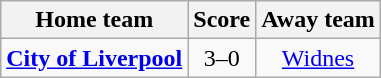<table class="wikitable" style="text-align: center">
<tr>
<th>Home team</th>
<th>Score</th>
<th>Away team</th>
</tr>
<tr>
<td><strong><a href='#'>City of Liverpool</a></strong></td>
<td>3–0</td>
<td><a href='#'>Widnes</a></td>
</tr>
</table>
